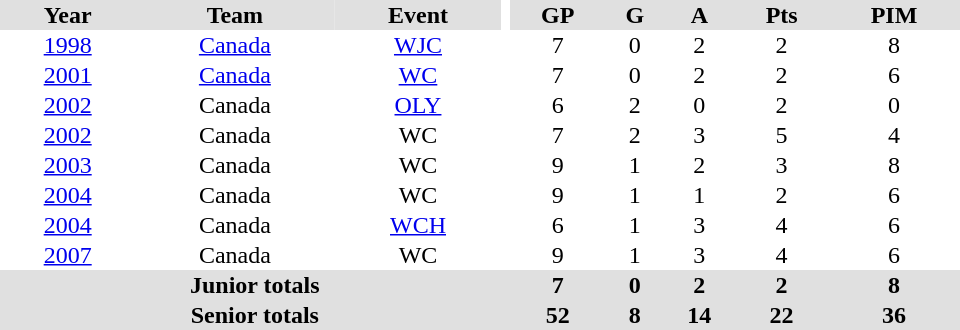<table border="0" cellpadding="1" cellspacing="0" ID="Table3" style="text-align:center; width:40em">
<tr bgcolor="#e0e0e0">
<th>Year</th>
<th>Team</th>
<th>Event</th>
<th rowspan="102" bgcolor="#ffffff"></th>
<th>GP</th>
<th>G</th>
<th>A</th>
<th>Pts</th>
<th>PIM</th>
</tr>
<tr>
<td><a href='#'>1998</a></td>
<td><a href='#'>Canada</a></td>
<td><a href='#'>WJC</a></td>
<td>7</td>
<td>0</td>
<td>2</td>
<td>2</td>
<td>8</td>
</tr>
<tr background:#f0f0f0;">
<td><a href='#'>2001</a></td>
<td><a href='#'>Canada</a></td>
<td><a href='#'>WC</a></td>
<td>7</td>
<td>0</td>
<td>2</td>
<td>2</td>
<td>6</td>
</tr>
<tr>
<td><a href='#'>2002</a></td>
<td>Canada</td>
<td><a href='#'>OLY</a></td>
<td>6</td>
<td>2</td>
<td>0</td>
<td>2</td>
<td>0</td>
</tr>
<tr background:#f0f0f0;">
<td><a href='#'>2002</a></td>
<td>Canada</td>
<td>WC</td>
<td>7</td>
<td>2</td>
<td>3</td>
<td>5</td>
<td>4</td>
</tr>
<tr>
<td><a href='#'>2003</a></td>
<td>Canada</td>
<td>WC</td>
<td>9</td>
<td>1</td>
<td>2</td>
<td>3</td>
<td>8</td>
</tr>
<tr background:#f0f0f0;">
<td><a href='#'>2004</a></td>
<td>Canada</td>
<td>WC</td>
<td>9</td>
<td>1</td>
<td>1</td>
<td>2</td>
<td>6</td>
</tr>
<tr>
<td><a href='#'>2004</a></td>
<td>Canada</td>
<td><a href='#'>WCH</a></td>
<td>6</td>
<td>1</td>
<td>3</td>
<td>4</td>
<td>6</td>
</tr>
<tr background:#f0f0f0;">
<td><a href='#'>2007</a></td>
<td>Canada</td>
<td>WC</td>
<td>9</td>
<td>1</td>
<td>3</td>
<td>4</td>
<td>6</td>
</tr>
<tr bgcolor="#e0e0e0">
<th colspan="4">Junior totals</th>
<th>7</th>
<th>0</th>
<th>2</th>
<th>2</th>
<th>8</th>
</tr>
<tr bgcolor="#e0e0e0">
<th colspan="4">Senior totals</th>
<th>52</th>
<th>8</th>
<th>14</th>
<th>22</th>
<th>36</th>
</tr>
</table>
